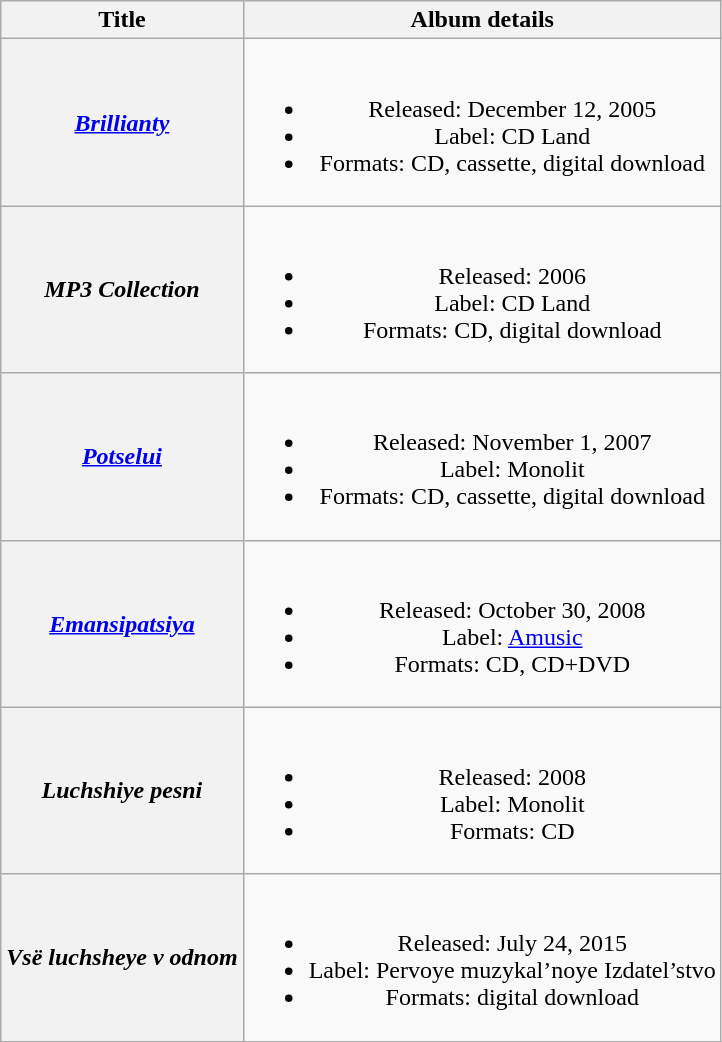<table class="wikitable plainrowheaders" style="text-align:center;">
<tr>
<th>Title</th>
<th>Album details</th>
</tr>
<tr>
<th scope="row"><em><a href='#'>Brillianty</a></em><br></th>
<td><br><ul><li>Released: December 12, 2005</li><li>Label: CD Land</li><li>Formats: CD, cassette, digital download</li></ul></td>
</tr>
<tr>
<th scope="row"><em>MP3 Collection</em></th>
<td><br><ul><li>Released: 2006</li><li>Label: CD Land</li><li>Formats: CD, digital download</li></ul></td>
</tr>
<tr>
<th scope="row"><em><a href='#'>Potselui</a></em><br></th>
<td><br><ul><li>Released: November 1, 2007</li><li>Label: Monolit</li><li>Formats: CD, cassette, digital download</li></ul></td>
</tr>
<tr>
<th scope="row"><em><a href='#'>Emansipatsiya</a></em><br></th>
<td><br><ul><li>Released: October 30, 2008</li><li>Label: <a href='#'>Amusic</a></li><li>Formats: CD, CD+DVD</li></ul></td>
</tr>
<tr>
<th scope="row"><em>Luchshiye pesni</em><br></th>
<td><br><ul><li>Released: 2008</li><li>Label: Monolit</li><li>Formats: CD</li></ul></td>
</tr>
<tr>
<th scope="row"><em>Vsё luchsheye v odnom</em><br></th>
<td><br><ul><li>Released: July 24, 2015</li><li>Label: Pervoye muzykal’noye Izdatel’stvo</li><li>Formats: digital download</li></ul></td>
</tr>
</table>
